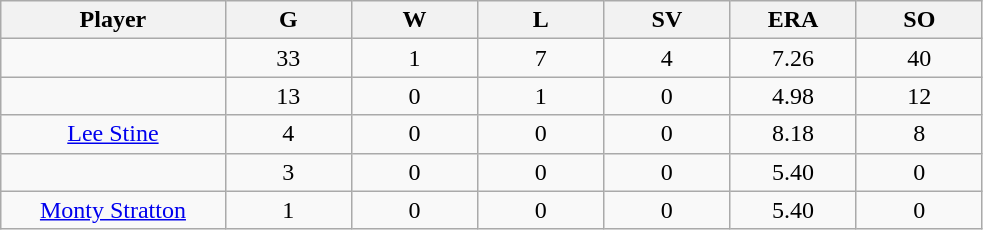<table class="wikitable sortable">
<tr>
<th bgcolor="#DDDDFF" width="16%">Player</th>
<th bgcolor="#DDDDFF" width="9%">G</th>
<th bgcolor="#DDDDFF" width="9%">W</th>
<th bgcolor="#DDDDFF" width="9%">L</th>
<th bgcolor="#DDDDFF" width="9%">SV</th>
<th bgcolor="#DDDDFF" width="9%">ERA</th>
<th bgcolor="#DDDDFF" width="9%">SO</th>
</tr>
<tr align="center">
<td></td>
<td>33</td>
<td>1</td>
<td>7</td>
<td>4</td>
<td>7.26</td>
<td>40</td>
</tr>
<tr align="center">
<td></td>
<td>13</td>
<td>0</td>
<td>1</td>
<td>0</td>
<td>4.98</td>
<td>12</td>
</tr>
<tr align="center">
<td><a href='#'>Lee Stine</a></td>
<td>4</td>
<td>0</td>
<td>0</td>
<td>0</td>
<td>8.18</td>
<td>8</td>
</tr>
<tr align="center">
<td></td>
<td>3</td>
<td>0</td>
<td>0</td>
<td>0</td>
<td>5.40</td>
<td>0</td>
</tr>
<tr align="center">
<td><a href='#'>Monty Stratton</a></td>
<td>1</td>
<td>0</td>
<td>0</td>
<td>0</td>
<td>5.40</td>
<td>0</td>
</tr>
</table>
